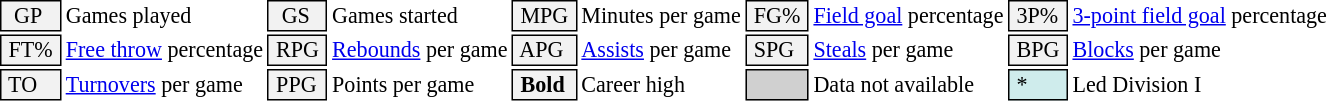<table class="toccolours" style="font-size: 92%; white-space: nowrap;">
<tr>
<td style="background-color: #F2F2F2; border: 1px solid black;">  GP</td>
<td>Games played</td>
<td style="background-color: #F2F2F2; border: 1px solid black">  GS </td>
<td>Games started</td>
<td style="background-color: #F2F2F2; border: 1px solid black"> MPG </td>
<td>Minutes per game</td>
<td style="background-color: #F2F2F2; border: 1px solid black;"> FG% </td>
<td><a href='#'>Field goal</a> percentage</td>
<td style="background-color: #F2F2F2; border: 1px solid black"> 3P% </td>
<td><a href='#'>3-point field goal</a> percentage</td>
</tr>
<tr>
<td style="background-color: #F2F2F2; border: 1px solid black"> FT% </td>
<td><a href='#'>Free throw</a> percentage</td>
<td style="background-color: #F2F2F2; border: 1px solid black;"> RPG </td>
<td><a href='#'>Rebounds</a> per game</td>
<td style="background-color: #F2F2F2; border: 1px solid black"> APG </td>
<td><a href='#'>Assists</a> per game</td>
<td style="background-color: #F2F2F2; border: 1px solid black"> SPG </td>
<td><a href='#'>Steals</a> per game</td>
<td style="background-color: #F2F2F2; border: 1px solid black;"> BPG </td>
<td><a href='#'>Blocks</a> per game</td>
</tr>
<tr>
<td style="background-color: #F2F2F2; border: 1px solid black"> TO </td>
<td><a href='#'>Turnovers</a> per game</td>
<td style="background-color: #F2F2F2; border: 1px solid black"> PPG </td>
<td>Points per game</td>
<td style="background-color: #F2F2F2; border: 1px solid black"> <strong>Bold</strong> </td>
<td>Career high</td>
<td style="background-color: #d0d0d0; border: 1px solid black"></td>
<td>Data not available</td>
<td style="background-color: #cfecec; border: 1px solid black"> * </td>
<td>Led Division I</td>
</tr>
</table>
